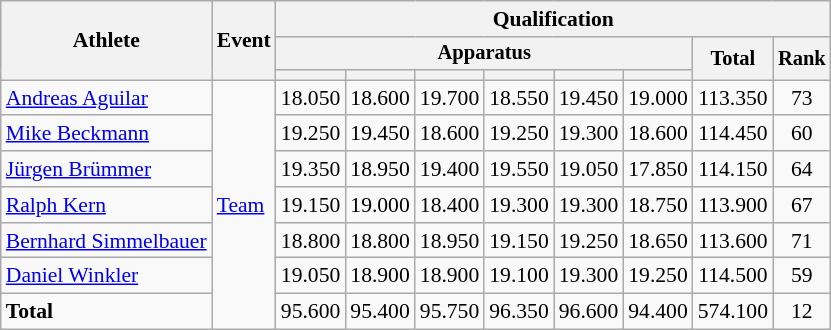<table class="wikitable" style="font-size:90%">
<tr>
<th rowspan=3>Athlete</th>
<th rowspan=3>Event</th>
<th colspan =8>Qualification</th>
</tr>
<tr style="font-size:95%">
<th colspan=6>Apparatus</th>
<th rowspan=2>Total</th>
<th rowspan=2>Rank</th>
</tr>
<tr style="font-size:95%">
<th></th>
<th></th>
<th></th>
<th></th>
<th></th>
<th></th>
</tr>
<tr align=center>
<td align=left><a href='#'>Andreas Aguilar</a></td>
<td align=left rowspan=7><a href='#'>Team</a></td>
<td>18.050</td>
<td>18.600</td>
<td>19.700</td>
<td>18.550</td>
<td>19.450</td>
<td>19.000</td>
<td>113.350</td>
<td>73</td>
</tr>
<tr align=center>
<td align=left><a href='#'>Mike Beckmann</a></td>
<td>19.250</td>
<td>19.450</td>
<td>18.600</td>
<td>19.250</td>
<td>19.300</td>
<td>18.600</td>
<td>114.450</td>
<td>60</td>
</tr>
<tr align=center>
<td align=left><a href='#'>Jürgen Brümmer</a></td>
<td>19.350</td>
<td>18.950</td>
<td>19.400</td>
<td>19.550</td>
<td>19.050</td>
<td>17.850</td>
<td>114.150</td>
<td>64</td>
</tr>
<tr align=center>
<td align=left><a href='#'>Ralph Kern</a></td>
<td>19.150</td>
<td>19.000</td>
<td>18.400</td>
<td>19.300</td>
<td>19.300</td>
<td>18.750</td>
<td>113.900</td>
<td>67</td>
</tr>
<tr align=center>
<td align=left><a href='#'>Bernhard Simmelbauer</a></td>
<td>18.800</td>
<td>18.800</td>
<td>18.950</td>
<td>19.150</td>
<td>19.250</td>
<td>18.650</td>
<td>113.600</td>
<td>71</td>
</tr>
<tr align=center>
<td align=left><a href='#'>Daniel Winkler</a></td>
<td>19.050</td>
<td>18.900</td>
<td>18.900</td>
<td>19.100</td>
<td>19.300</td>
<td>19.250</td>
<td>114.500</td>
<td>59</td>
</tr>
<tr align=center>
<td align=left><strong>Total</strong></td>
<td>95.600</td>
<td>95.400</td>
<td>95.750</td>
<td>96.350</td>
<td>96.600</td>
<td>94.400</td>
<td>574.100</td>
<td>12</td>
</tr>
</table>
